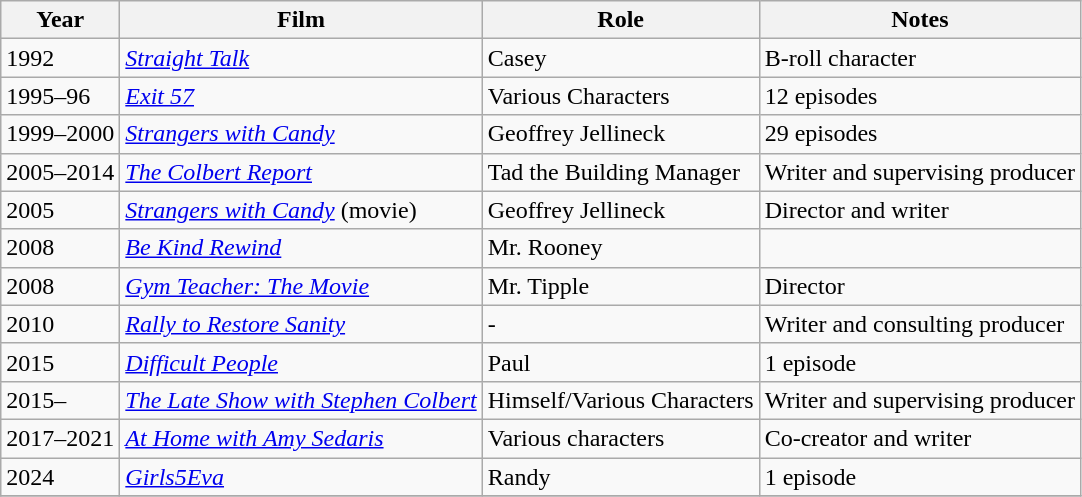<table class="wikitable sortable">
<tr>
<th>Year</th>
<th>Film</th>
<th>Role</th>
<th class="unsortable">Notes</th>
</tr>
<tr>
<td>1992</td>
<td><em><a href='#'>Straight Talk</a></em></td>
<td>Casey</td>
<td>B-roll character</td>
</tr>
<tr>
<td>1995–96</td>
<td><em><a href='#'>Exit 57</a></em></td>
<td>Various Characters</td>
<td>12 episodes</td>
</tr>
<tr>
<td>1999–2000</td>
<td><em><a href='#'>Strangers with Candy</a></em></td>
<td>Geoffrey Jellineck</td>
<td>29 episodes</td>
</tr>
<tr>
<td>2005–2014</td>
<td><em><a href='#'>The Colbert Report</a></em></td>
<td>Tad the Building Manager</td>
<td>Writer and supervising producer</td>
</tr>
<tr>
<td>2005</td>
<td><em><a href='#'>Strangers with Candy</a></em> (movie)</td>
<td>Geoffrey Jellineck</td>
<td>Director and writer</td>
</tr>
<tr>
<td>2008</td>
<td><em><a href='#'>Be Kind Rewind</a></em></td>
<td>Mr. Rooney</td>
<td></td>
</tr>
<tr>
<td>2008</td>
<td><em><a href='#'>Gym Teacher: The Movie</a></em></td>
<td>Mr. Tipple</td>
<td>Director</td>
</tr>
<tr>
<td>2010</td>
<td><em><a href='#'>Rally to Restore Sanity</a></em></td>
<td>-</td>
<td>Writer and consulting producer</td>
</tr>
<tr>
<td>2015</td>
<td><em><a href='#'>Difficult People</a></em></td>
<td>Paul</td>
<td>1 episode</td>
</tr>
<tr>
<td>2015–</td>
<td><em><a href='#'>The Late Show with Stephen Colbert</a></em></td>
<td>Himself/Various Characters</td>
<td>Writer and supervising producer</td>
</tr>
<tr>
<td>2017–2021</td>
<td><em><a href='#'>At Home with Amy Sedaris</a></em></td>
<td>Various characters</td>
<td>Co-creator and writer</td>
</tr>
<tr>
<td>2024</td>
<td><em><a href='#'>Girls5Eva</a></em></td>
<td>Randy</td>
<td>1 episode</td>
</tr>
<tr>
</tr>
</table>
